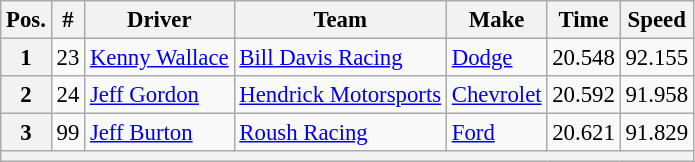<table class="wikitable" style="font-size:95%">
<tr>
<th>Pos.</th>
<th>#</th>
<th>Driver</th>
<th>Team</th>
<th>Make</th>
<th>Time</th>
<th>Speed</th>
</tr>
<tr>
<th>1</th>
<td>23</td>
<td><a href='#'>Kenny Wallace</a></td>
<td><a href='#'>Bill Davis Racing</a></td>
<td><a href='#'>Dodge</a></td>
<td>20.548</td>
<td>92.155</td>
</tr>
<tr>
<th>2</th>
<td>24</td>
<td><a href='#'>Jeff Gordon</a></td>
<td><a href='#'>Hendrick Motorsports</a></td>
<td><a href='#'>Chevrolet</a></td>
<td>20.592</td>
<td>91.958</td>
</tr>
<tr>
<th>3</th>
<td>99</td>
<td><a href='#'>Jeff Burton</a></td>
<td><a href='#'>Roush Racing</a></td>
<td><a href='#'>Ford</a></td>
<td>20.621</td>
<td>91.829</td>
</tr>
<tr>
<th colspan="7"></th>
</tr>
</table>
